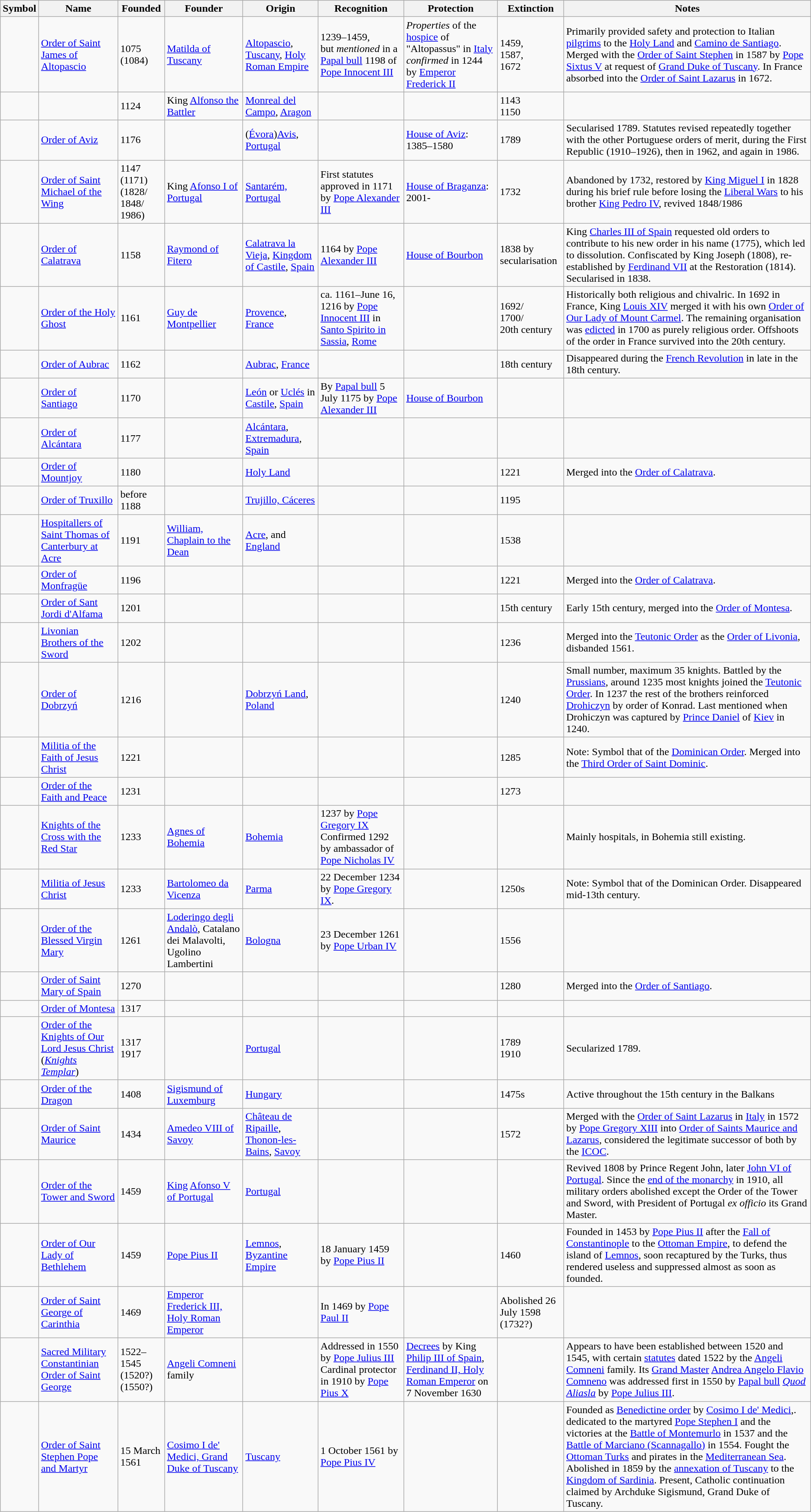<table class="wikitable sortable">
<tr>
<th>Symbol</th>
<th>Name</th>
<th>Founded</th>
<th>Founder</th>
<th>Origin</th>
<th>Recognition</th>
<th>Protection</th>
<th>Extinction</th>
<th>Notes</th>
</tr>
<tr>
<td></td>
<td><a href='#'>Order of Saint James of Altopascio</a></td>
<td>1075<br>(1084)</td>
<td><a href='#'>Matilda of Tuscany</a></td>
<td><a href='#'>Altopascio</a>, <a href='#'>Tuscany</a>, <a href='#'>Holy Roman Empire</a></td>
<td>1239–1459,<br>but <em>mentioned</em> in a <a href='#'>Papal bull</a> 1198 of <a href='#'>Pope Innocent III</a></td>
<td><em>Properties</em> of the <a href='#'>hospice</a> of "Altopassus" in <a href='#'>Italy</a> <em>confirmed</em> in 1244 by <a href='#'>Emperor Frederick II</a></td>
<td>1459,<br>1587,<br>1672</td>
<td>Primarily provided safety and protection to  Italian <a href='#'>pilgrims</a> to the <a href='#'>Holy Land</a> and <a href='#'>Camino de Santiago</a>. Merged with the <a href='#'>Order of Saint Stephen</a> in 1587 by <a href='#'>Pope Sixtus V</a> at request of <a href='#'>Grand Duke of Tuscany</a>. In France absorbed into the <a href='#'>Order of Saint Lazarus</a> in 1672.</td>
</tr>
<tr>
<td></td>
<td></td>
<td>1124</td>
<td>King <a href='#'>Alfonso the Battler</a></td>
<td><a href='#'>Monreal del Campo</a>, <a href='#'>Aragon</a></td>
<td></td>
<td></td>
<td>1143<br>1150</td>
<td></td>
</tr>
<tr>
<td></td>
<td><a href='#'>Order of Aviz</a></td>
<td>1176<br></td>
<td></td>
<td>(<a href='#'>Évora</a>)<a href='#'>Avis</a>, <a href='#'>Portugal</a></td>
<td></td>
<td><a href='#'>House of Aviz</a>: 1385–1580</td>
<td>1789</td>
<td>Secularised 1789. Statutes revised repeatedly together with the other Portuguese orders of merit, during the First Republic (1910–1926), then in 1962, and again in 1986.</td>
</tr>
<tr>
<td></td>
<td><a href='#'>Order of Saint Michael of the Wing</a></td>
<td>1147<br>(1171)<br>(1828/<br>1848/<br>1986)</td>
<td>King <a href='#'>Afonso I of Portugal</a></td>
<td><a href='#'>Santarém, Portugal</a></td>
<td>First statutes approved in 1171 by <a href='#'>Pope Alexander III</a></td>
<td><a href='#'>House of Braganza</a>: 2001-</td>
<td>1732</td>
<td>Abandoned by 1732, restored by <a href='#'>King Miguel I</a> in 1828 during his brief rule before losing the <a href='#'>Liberal Wars</a> to his brother <a href='#'>King Pedro IV</a>, revived 1848/1986 </td>
</tr>
<tr>
<td></td>
<td><a href='#'>Order of Calatrava</a></td>
<td>1158</td>
<td><a href='#'>Raymond of Fitero</a></td>
<td><a href='#'>Calatrava la Vieja</a>, <a href='#'>Kingdom of Castile</a>, <a href='#'>Spain</a></td>
<td>1164 by <a href='#'>Pope Alexander III</a></td>
<td><a href='#'>House of Bourbon</a></td>
<td>1838 by secularisation</td>
<td>King <a href='#'>Charles III of Spain</a> requested old orders to contribute to his new order in his name (1775), which led to dissolution. Confiscated by King Joseph (1808), re-established by <a href='#'>Ferdinand VII</a> at the Restoration (1814). Secularised in 1838.</td>
</tr>
<tr>
<td></td>
<td><a href='#'>Order of the Holy Ghost</a></td>
<td>1161</td>
<td><a href='#'>Guy de Montpellier</a></td>
<td><a href='#'>Provence</a>, <a href='#'>France</a></td>
<td>ca. 1161–June 16, 1216 by <a href='#'>Pope Innocent III</a> in <a href='#'>Santo Spirito in Sassia</a>, <a href='#'>Rome</a></td>
<td></td>
<td>1692/<br>1700/<br>20th century</td>
<td>Historically both religious and chivalric. In 1692 in France, King <a href='#'>Louis XIV</a> merged it with his own <a href='#'>Order of Our Lady of Mount Carmel</a>. The remaining organisation was <a href='#'>edicted</a> in 1700 as purely religious order. Offshoots of the order in France survived into the 20th century.</td>
</tr>
<tr>
<td></td>
<td><a href='#'>Order of Aubrac</a></td>
<td>1162</td>
<td></td>
<td><a href='#'>Aubrac</a>, <a href='#'>France</a></td>
<td></td>
<td></td>
<td>18th century</td>
<td>Disappeared during the <a href='#'>French Revolution</a> in late in the 18th century.</td>
</tr>
<tr>
<td></td>
<td><a href='#'>Order of Santiago</a></td>
<td>1170</td>
<td></td>
<td><a href='#'>León</a> or <a href='#'>Uclés</a> in <a href='#'>Castile</a>, <a href='#'>Spain</a></td>
<td>By <a href='#'>Papal bull</a> 5 July 1175 by <a href='#'>Pope Alexander III</a></td>
<td><a href='#'>House of Bourbon</a></td>
<td></td>
<td></td>
</tr>
<tr>
<td></td>
<td><a href='#'>Order of Alcántara</a></td>
<td>1177</td>
<td></td>
<td><a href='#'>Alcántara</a>, <a href='#'>Extremadura</a>, <a href='#'>Spain</a></td>
<td></td>
<td></td>
<td></td>
<td></td>
</tr>
<tr>
<td></td>
<td><a href='#'>Order of Mountjoy</a></td>
<td>1180</td>
<td></td>
<td><a href='#'>Holy Land</a></td>
<td></td>
<td></td>
<td>1221</td>
<td>Merged into the <a href='#'>Order of Calatrava</a>.</td>
</tr>
<tr>
<td></td>
<td><a href='#'>Order of Truxillo</a></td>
<td>before 1188</td>
<td></td>
<td><a href='#'>Trujillo, Cáceres</a></td>
<td></td>
<td></td>
<td>1195</td>
<td></td>
</tr>
<tr>
<td></td>
<td><a href='#'>Hospitallers of Saint Thomas of Canterbury at Acre</a></td>
<td>1191</td>
<td><a href='#'>William, Chaplain to the Dean</a></td>
<td><a href='#'>Acre</a>, and<br><a href='#'>England</a></td>
<td></td>
<td></td>
<td>1538</td>
<td></td>
</tr>
<tr>
<td></td>
<td><a href='#'>Order of Monfragüe</a></td>
<td>1196</td>
<td></td>
<td></td>
<td></td>
<td></td>
<td>1221</td>
<td>Merged into the <a href='#'>Order of Calatrava</a>.</td>
</tr>
<tr>
<td></td>
<td><a href='#'>Order of Sant Jordi d'Alfama</a></td>
<td>1201</td>
<td></td>
<td></td>
<td></td>
<td></td>
<td>15th century</td>
<td>Early 15th century, merged into the <a href='#'>Order of Montesa</a>.</td>
</tr>
<tr>
<td></td>
<td><a href='#'>Livonian Brothers of the Sword</a></td>
<td>1202</td>
<td></td>
<td></td>
<td></td>
<td></td>
<td>1236</td>
<td>Merged into the <a href='#'>Teutonic Order</a> as the <a href='#'>Order of Livonia</a>, disbanded 1561.</td>
</tr>
<tr>
<td></td>
<td><a href='#'>Order of Dobrzyń</a></td>
<td>1216</td>
<td></td>
<td><a href='#'>Dobrzyń Land</a>, <a href='#'>Poland</a></td>
<td></td>
<td></td>
<td>1240</td>
<td>Small number, maximum 35 knights. Battled by the <a href='#'>Prussians</a>, around 1235 most knights joined the <a href='#'>Teutonic Order</a>. In 1237 the rest of the brothers reinforced <a href='#'>Drohiczyn</a> by order of Konrad. Last mentioned when Drohiczyn was captured by <a href='#'>Prince Daniel</a> of <a href='#'>Kiev</a> in 1240.</td>
</tr>
<tr>
<td></td>
<td><a href='#'>Militia of the Faith of Jesus Christ</a></td>
<td>1221</td>
<td></td>
<td></td>
<td></td>
<td></td>
<td>1285</td>
<td>Note: Symbol that of the <a href='#'>Dominican Order</a>. Merged into the <a href='#'>Third Order of Saint Dominic</a>.</td>
</tr>
<tr>
<td></td>
<td><a href='#'>Order of the Faith and Peace</a></td>
<td>1231</td>
<td></td>
<td></td>
<td></td>
<td></td>
<td>1273</td>
<td></td>
</tr>
<tr>
<td></td>
<td><a href='#'>Knights of the Cross with the Red Star</a></td>
<td>1233</td>
<td><a href='#'>Agnes of Bohemia</a></td>
<td><a href='#'>Bohemia</a></td>
<td>1237 by <a href='#'>Pope Gregory IX</a><br>Confirmed 1292 by ambassador of <a href='#'>Pope Nicholas IV</a></td>
<td></td>
<td></td>
<td>Mainly hospitals, in Bohemia still existing.</td>
</tr>
<tr>
<td></td>
<td><a href='#'>Militia of Jesus Christ</a></td>
<td>1233</td>
<td><a href='#'>Bartolomeo da Vicenza</a></td>
<td><a href='#'>Parma</a></td>
<td>22 December 1234 by <a href='#'>Pope Gregory IX</a>.</td>
<td></td>
<td>1250s</td>
<td>Note: Symbol that of the Dominican Order. Disappeared mid-13th century.</td>
</tr>
<tr>
<td></td>
<td><a href='#'>Order of the Blessed Virgin Mary</a></td>
<td>1261</td>
<td><a href='#'>Loderingo degli Andalò</a>, Catalano dei Malavolti, Ugolino Lambertini</td>
<td><a href='#'>Bologna</a></td>
<td>23 December 1261 by <a href='#'>Pope Urban IV</a></td>
<td></td>
<td>1556</td>
<td></td>
</tr>
<tr>
<td></td>
<td><a href='#'>Order of Saint Mary of Spain</a></td>
<td>1270</td>
<td></td>
<td></td>
<td></td>
<td></td>
<td>1280</td>
<td>Merged into the <a href='#'>Order of Santiago</a>.</td>
</tr>
<tr>
<td></td>
<td><a href='#'>Order of Montesa</a></td>
<td>1317</td>
<td></td>
<td></td>
<td></td>
<td></td>
<td></td>
<td></td>
</tr>
<tr>
<td></td>
<td><a href='#'>Order of the Knights of Our Lord Jesus Christ</a><br>(<em><a href='#'>Knights Templar</a></em>)</td>
<td>1317<br>1917</td>
<td></td>
<td><a href='#'>Portugal</a></td>
<td></td>
<td></td>
<td>1789<br>1910</td>
<td>Secularized 1789.</td>
</tr>
<tr>
<td></td>
<td><a href='#'>Order of the Dragon</a></td>
<td>1408</td>
<td><a href='#'>Sigismund of Luxemburg</a></td>
<td><a href='#'>Hungary</a></td>
<td></td>
<td></td>
<td>1475s</td>
<td>Active throughout the 15th century in the Balkans</td>
</tr>
<tr>
<td></td>
<td><a href='#'>Order of Saint Maurice</a></td>
<td>1434</td>
<td><a href='#'>Amedeo VIII of Savoy</a></td>
<td><a href='#'>Château de Ripaille</a>, <a href='#'>Thonon-les-Bains</a>, <a href='#'>Savoy</a></td>
<td></td>
<td></td>
<td>1572</td>
<td>Merged with the <a href='#'>Order of Saint Lazarus</a> in <a href='#'>Italy</a> in 1572 by <a href='#'>Pope Gregory XIII</a> into <a href='#'>Order of Saints Maurice and Lazarus</a>, considered the legitimate successor of both by the <a href='#'>ICOC</a>.</td>
</tr>
<tr>
<td></td>
<td><a href='#'>Order of the Tower and Sword</a></td>
<td>1459</td>
<td><a href='#'>King</a> <a href='#'>Afonso V of Portugal</a></td>
<td><a href='#'>Portugal</a></td>
<td></td>
<td></td>
<td></td>
<td>Revived 1808 by Prince Regent John, later <a href='#'>John VI of Portugal</a>. Since the <a href='#'>end of the monarchy</a> in 1910, all military orders abolished except the Order of the Tower and Sword, with President of Portugal <em>ex officio</em> its Grand Master.</td>
</tr>
<tr>
<td></td>
<td><a href='#'>Order of Our Lady of Bethlehem</a></td>
<td>1459</td>
<td><a href='#'>Pope Pius II</a></td>
<td><a href='#'>Lemnos</a>, <a href='#'>Byzantine Empire</a></td>
<td>18 January 1459 by <a href='#'>Pope Pius II</a></td>
<td></td>
<td>1460</td>
<td>Founded in 1453 by <a href='#'>Pope Pius II</a> after the <a href='#'>Fall of Constantinople</a> to the <a href='#'>Ottoman Empire</a>, to defend the island of <a href='#'>Lemnos</a>, soon recaptured by the Turks, thus rendered useless and suppressed almost as soon as founded.</td>
</tr>
<tr>
<td></td>
<td><a href='#'>Order of Saint George of Carinthia</a></td>
<td>1469</td>
<td><a href='#'>Emperor</a> <a href='#'>Frederick III, Holy Roman Emperor</a></td>
<td></td>
<td>In 1469 by <a href='#'>Pope Paul II</a></td>
<td></td>
<td>Abolished 26 July 1598<br>(1732?)</td>
<td></td>
</tr>
<tr>
<td></td>
<td><a href='#'>Sacred Military Constantinian Order of Saint George</a></td>
<td>1522–1545<br>(1520?)(1550?)</td>
<td><a href='#'>Angeli Comneni</a> family</td>
<td></td>
<td>Addressed in 1550 by <a href='#'>Pope Julius III</a><br>Cardinal protector in 1910 by <a href='#'>Pope Pius X</a></td>
<td><a href='#'>Decrees</a> by King <a href='#'>Philip III of Spain</a>, <a href='#'>Ferdinand II, Holy Roman Emperor</a> on 7 November 1630</td>
<td></td>
<td>Appears to have been established between 1520 and 1545, with certain <a href='#'>statutes</a> dated 1522 by the <a href='#'>Angeli Comneni</a> family. Its <a href='#'>Grand Master</a> <a href='#'>Andrea Angelo Flavio Comneno</a> was addressed first in 1550 by <a href='#'>Papal bull</a> <em><a href='#'>Quod Aliasla</a></em> by <a href='#'>Pope Julius III</a>.</td>
</tr>
<tr>
<td></td>
<td><a href='#'>Order of Saint Stephen Pope and Martyr</a></td>
<td>15 March 1561</td>
<td><a href='#'>Cosimo I de' Medici, Grand Duke of Tuscany</a></td>
<td><a href='#'>Tuscany</a></td>
<td>1 October 1561 by <a href='#'>Pope Pius IV</a></td>
<td></td>
<td></td>
<td>Founded as <a href='#'>Benedictine order</a> by <a href='#'>Cosimo I de' Medici</a>,. dedicated to the martyred <a href='#'>Pope Stephen I</a> and the victories at the <a href='#'>Battle of Montemurlo</a> in 1537 and the <a href='#'>Battle of Marciano (Scannagallo)</a> in 1554. Fought the <a href='#'>Ottoman Turks</a> and pirates in the <a href='#'>Mediterranean Sea</a>. Abolished in 1859 by the <a href='#'>annexation of Tuscany</a> to the <a href='#'>Kingdom of Sardinia</a>. Present, Catholic continuation claimed by Archduke Sigismund, Grand Duke of Tuscany.</td>
</tr>
</table>
